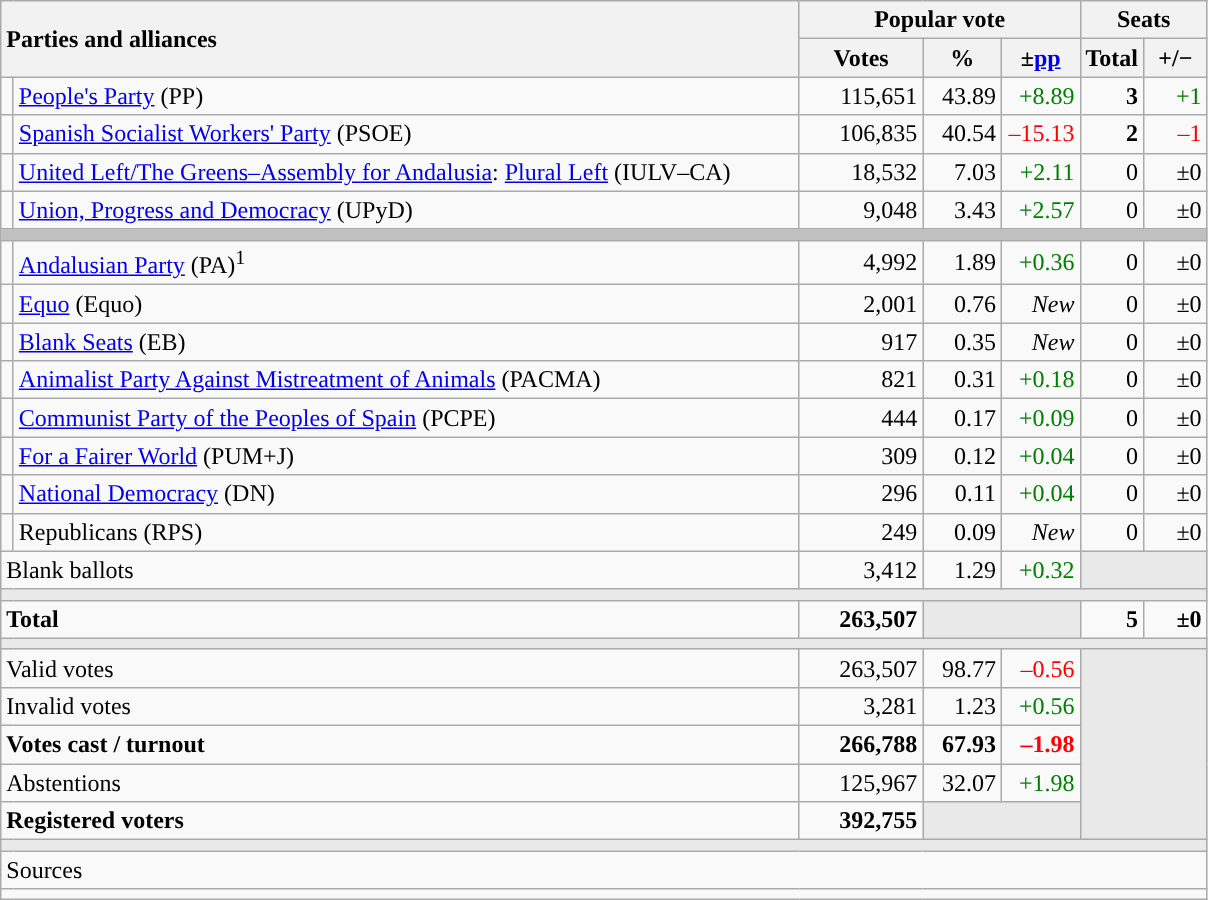<table class="wikitable" style="text-align:right;">
<tr>
<th style="text-align:left;" rowspan="2" colspan="2" width="525">Parties and alliances</th>
<th colspan="3">Popular vote</th>
<th colspan="2">Seats</th>
</tr>
<tr>
<th width="75">Votes</th>
<th width="45">%</th>
<th width="45">±<a href='#'>pp</a></th>
<th width="35">Total</th>
<th width="35">+/−</th>
</tr>
<tr>
<td width="1" style="color:inherit;background:"></td>
<td align="left"><a href='#'>People's Party</a> (PP)</td>
<td>115,651</td>
<td>43.89</td>
<td style="color:green;">+8.89</td>
<td><strong>3</strong></td>
<td style="color:green;">+1</td>
</tr>
<tr>
<td style="color:inherit;background:"></td>
<td align="left"><a href='#'>Spanish Socialist Workers' Party</a> (PSOE)</td>
<td>106,835</td>
<td>40.54</td>
<td style="color:red;">–15.13</td>
<td><strong>2</strong></td>
<td style="color:red;">–1</td>
</tr>
<tr>
<td style="color:inherit;background:"></td>
<td align="left"><a href='#'>United Left/The Greens–Assembly for Andalusia</a>: <a href='#'>Plural Left</a> (IULV–CA)</td>
<td>18,532</td>
<td>7.03</td>
<td style="color:green;">+2.11</td>
<td>0</td>
<td>±0</td>
</tr>
<tr>
<td style="color:inherit;background:"></td>
<td align="left"><a href='#'>Union, Progress and Democracy</a> (UPyD)</td>
<td>9,048</td>
<td>3.43</td>
<td style="color:green;">+2.57</td>
<td>0</td>
<td>±0</td>
</tr>
<tr>
<td colspan="7" bgcolor="#C0C0C0"></td>
</tr>
<tr>
<td style="color:inherit;background:"></td>
<td align="left"><a href='#'>Andalusian Party</a> (PA)<sup>1</sup></td>
<td>4,992</td>
<td>1.89</td>
<td style="color:green;">+0.36</td>
<td>0</td>
<td>±0</td>
</tr>
<tr>
<td style="color:inherit;background:"></td>
<td align="left"><a href='#'>Equo</a> (Equo)</td>
<td>2,001</td>
<td>0.76</td>
<td><em>New</em></td>
<td>0</td>
<td>±0</td>
</tr>
<tr>
<td style="color:inherit;background:"></td>
<td align="left"><a href='#'>Blank Seats</a> (EB)</td>
<td>917</td>
<td>0.35</td>
<td><em>New</em></td>
<td>0</td>
<td>±0</td>
</tr>
<tr>
<td style="color:inherit;background:"></td>
<td align="left"><a href='#'>Animalist Party Against Mistreatment of Animals</a> (PACMA)</td>
<td>821</td>
<td>0.31</td>
<td style="color:green;">+0.18</td>
<td>0</td>
<td>±0</td>
</tr>
<tr>
<td style="color:inherit;background:"></td>
<td align="left"><a href='#'>Communist Party of the Peoples of Spain</a> (PCPE)</td>
<td>444</td>
<td>0.17</td>
<td style="color:green;">+0.09</td>
<td>0</td>
<td>±0</td>
</tr>
<tr>
<td style="color:inherit;background:"></td>
<td align="left"><a href='#'>For a Fairer World</a> (PUM+J)</td>
<td>309</td>
<td>0.12</td>
<td style="color:green;">+0.04</td>
<td>0</td>
<td>±0</td>
</tr>
<tr>
<td style="color:inherit;background:"></td>
<td align="left"><a href='#'>National Democracy</a> (DN)</td>
<td>296</td>
<td>0.11</td>
<td style="color:green;">+0.04</td>
<td>0</td>
<td>±0</td>
</tr>
<tr>
<td style="color:inherit;background:"></td>
<td align="left">Republicans (RPS)</td>
<td>249</td>
<td>0.09</td>
<td><em>New</em></td>
<td>0</td>
<td>±0</td>
</tr>
<tr>
<td align="left" colspan="2">Blank ballots</td>
<td>3,412</td>
<td>1.29</td>
<td style="color:green;">+0.32</td>
<td bgcolor="#E9E9E9" colspan="2"></td>
</tr>
<tr>
<td colspan="7" bgcolor="#E9E9E9"></td>
</tr>
<tr style="font-weight:bold;">
<td align="left" colspan="2">Total</td>
<td>263,507</td>
<td bgcolor="#E9E9E9" colspan="2"></td>
<td>5</td>
<td>±0</td>
</tr>
<tr>
<td colspan="7" bgcolor="#E9E9E9"></td>
</tr>
<tr>
<td align="left" colspan="2">Valid votes</td>
<td>263,507</td>
<td>98.77</td>
<td style="color:red;">–0.56</td>
<td bgcolor="#E9E9E9" colspan="2" rowspan="5"></td>
</tr>
<tr>
<td align="left" colspan="2">Invalid votes</td>
<td>3,281</td>
<td>1.23</td>
<td style="color:green;">+0.56</td>
</tr>
<tr style="font-weight:bold;">
<td align="left" colspan="2">Votes cast / turnout</td>
<td>266,788</td>
<td>67.93</td>
<td style="color:red;">–1.98</td>
</tr>
<tr>
<td align="left" colspan="2">Abstentions</td>
<td>125,967</td>
<td>32.07</td>
<td style="color:green;">+1.98</td>
</tr>
<tr style="font-weight:bold;">
<td align="left" colspan="2">Registered voters</td>
<td>392,755</td>
<td bgcolor="#E9E9E9" colspan="2"></td>
</tr>
<tr>
<td colspan="7" bgcolor="#E9E9E9"></td>
</tr>
<tr>
<td align="left" colspan="7">Sources</td>
</tr>
<tr>
<td colspan="7" style="text-align:left; max-width:790px;"></td>
</tr>
</table>
